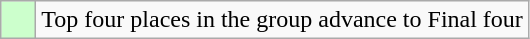<table class="wikitable">
<tr>
<td style="background:#cfc;">    </td>
<td>Top four places in the group advance to Final four</td>
</tr>
</table>
